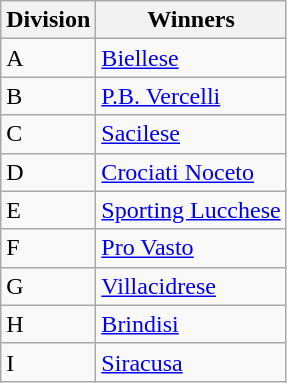<table class="wikitable">
<tr>
<th>Division</th>
<th>Winners</th>
</tr>
<tr>
<td>A</td>
<td><a href='#'>Biellese</a></td>
</tr>
<tr>
<td>B</td>
<td><a href='#'>P.B. Vercelli</a></td>
</tr>
<tr>
<td>C</td>
<td><a href='#'>Sacilese</a></td>
</tr>
<tr>
<td>D</td>
<td><a href='#'>Crociati Noceto</a></td>
</tr>
<tr>
<td>E</td>
<td><a href='#'>Sporting Lucchese</a></td>
</tr>
<tr>
<td>F</td>
<td><a href='#'>Pro Vasto</a></td>
</tr>
<tr>
<td>G</td>
<td><a href='#'>Villacidrese</a></td>
</tr>
<tr>
<td>H</td>
<td><a href='#'>Brindisi</a></td>
</tr>
<tr>
<td>I</td>
<td><a href='#'>Siracusa</a></td>
</tr>
</table>
